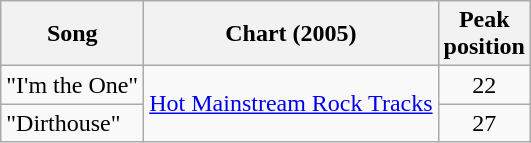<table class="wikitable">
<tr>
<th>Song</th>
<th>Chart (2005)</th>
<th>Peak<br>position</th>
</tr>
<tr>
<td>"I'm the One"</td>
<td rowspan="2"><a href='#'>Hot Mainstream Rock Tracks</a></td>
<td align="center">22</td>
</tr>
<tr>
<td>"Dirthouse"</td>
<td align="center">27</td>
</tr>
</table>
